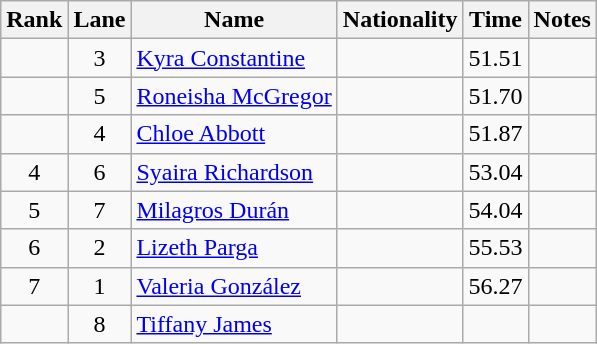<table class="wikitable sortable" style="text-align:center">
<tr>
<th>Rank</th>
<th>Lane</th>
<th>Name</th>
<th>Nationality</th>
<th>Time</th>
<th>Notes</th>
</tr>
<tr>
<td></td>
<td>3</td>
<td align=left><a href='#'>Kyra Constantine</a></td>
<td align=left></td>
<td>51.51</td>
<td></td>
</tr>
<tr>
<td></td>
<td>5</td>
<td align=left><a href='#'>Roneisha McGregor</a></td>
<td align=left></td>
<td>51.70</td>
<td></td>
</tr>
<tr>
<td></td>
<td>4</td>
<td align=left><a href='#'>Chloe Abbott</a></td>
<td align=left></td>
<td>51.87</td>
<td></td>
</tr>
<tr>
<td>4</td>
<td>6</td>
<td align=left><a href='#'>Syaira Richardson</a></td>
<td align=left></td>
<td>53.04</td>
<td></td>
</tr>
<tr>
<td>5</td>
<td>7</td>
<td align=left><a href='#'>Milagros Durán</a></td>
<td align=left></td>
<td>54.04</td>
<td></td>
</tr>
<tr>
<td>6</td>
<td>2</td>
<td align=left><a href='#'>Lizeth Parga</a></td>
<td align=left></td>
<td>55.53</td>
<td></td>
</tr>
<tr>
<td>7</td>
<td>1</td>
<td align=left><a href='#'>Valeria González</a></td>
<td align=left></td>
<td>56.27</td>
<td></td>
</tr>
<tr>
<td></td>
<td>8</td>
<td align=left><a href='#'>Tiffany James</a></td>
<td align=left></td>
<td></td>
<td></td>
</tr>
</table>
